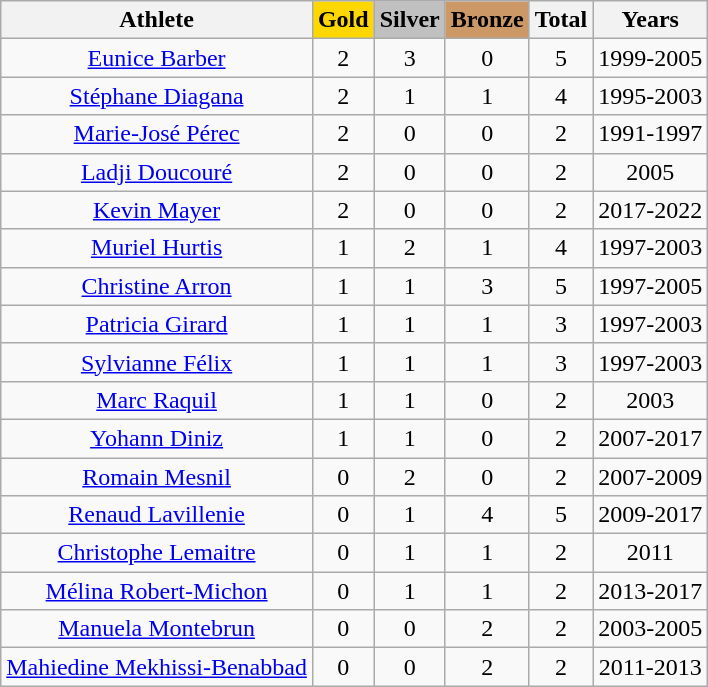<table class="wikitable" style="text-align:center">
<tr>
<th>Athlete</th>
<th style="background-color: gold;">Gold</th>
<th style="background-color: silver;">Silver</th>
<th style="background-color: #cc9966;">Bronze</th>
<th>Total</th>
<th>Years</th>
</tr>
<tr>
<td><a href='#'>Eunice Barber</a></td>
<td>2</td>
<td>3</td>
<td>0</td>
<td>5</td>
<td>1999-2005</td>
</tr>
<tr>
<td><a href='#'>Stéphane Diagana</a></td>
<td>2</td>
<td>1</td>
<td>1</td>
<td>4</td>
<td>1995-2003</td>
</tr>
<tr>
<td><a href='#'>Marie-José Pérec</a></td>
<td>2</td>
<td>0</td>
<td>0</td>
<td>2</td>
<td>1991-1997</td>
</tr>
<tr>
<td><a href='#'>Ladji Doucouré</a></td>
<td>2</td>
<td>0</td>
<td>0</td>
<td>2</td>
<td>2005</td>
</tr>
<tr>
<td><a href='#'>Kevin Mayer</a></td>
<td>2</td>
<td>0</td>
<td>0</td>
<td>2</td>
<td>2017-2022</td>
</tr>
<tr>
<td><a href='#'>Muriel Hurtis</a></td>
<td>1</td>
<td>2</td>
<td>1</td>
<td>4</td>
<td>1997-2003</td>
</tr>
<tr>
<td><a href='#'>Christine Arron</a></td>
<td>1</td>
<td>1</td>
<td>3</td>
<td>5</td>
<td>1997-2005</td>
</tr>
<tr>
<td><a href='#'>Patricia Girard</a></td>
<td>1</td>
<td>1</td>
<td>1</td>
<td>3</td>
<td>1997-2003</td>
</tr>
<tr>
<td><a href='#'>Sylvianne Félix</a></td>
<td>1</td>
<td>1</td>
<td>1</td>
<td>3</td>
<td>1997-2003</td>
</tr>
<tr>
<td><a href='#'>Marc Raquil</a></td>
<td>1</td>
<td>1</td>
<td>0</td>
<td>2</td>
<td>2003</td>
</tr>
<tr>
<td><a href='#'>Yohann Diniz</a></td>
<td>1</td>
<td>1</td>
<td>0</td>
<td>2</td>
<td>2007-2017</td>
</tr>
<tr>
<td><a href='#'>Romain Mesnil</a></td>
<td>0</td>
<td>2</td>
<td>0</td>
<td>2</td>
<td>2007-2009</td>
</tr>
<tr>
<td><a href='#'>Renaud Lavillenie</a></td>
<td>0</td>
<td>1</td>
<td>4</td>
<td>5</td>
<td>2009-2017</td>
</tr>
<tr>
<td><a href='#'>Christophe Lemaitre</a></td>
<td>0</td>
<td>1</td>
<td>1</td>
<td>2</td>
<td>2011</td>
</tr>
<tr>
<td><a href='#'>Mélina Robert-Michon</a></td>
<td>0</td>
<td>1</td>
<td>1</td>
<td>2</td>
<td>2013-2017</td>
</tr>
<tr>
<td><a href='#'>Manuela Montebrun</a></td>
<td>0</td>
<td>0</td>
<td>2</td>
<td>2</td>
<td>2003-2005</td>
</tr>
<tr>
<td><a href='#'>Mahiedine Mekhissi-Benabbad</a></td>
<td>0</td>
<td>0</td>
<td>2</td>
<td>2</td>
<td>2011-2013</td>
</tr>
</table>
